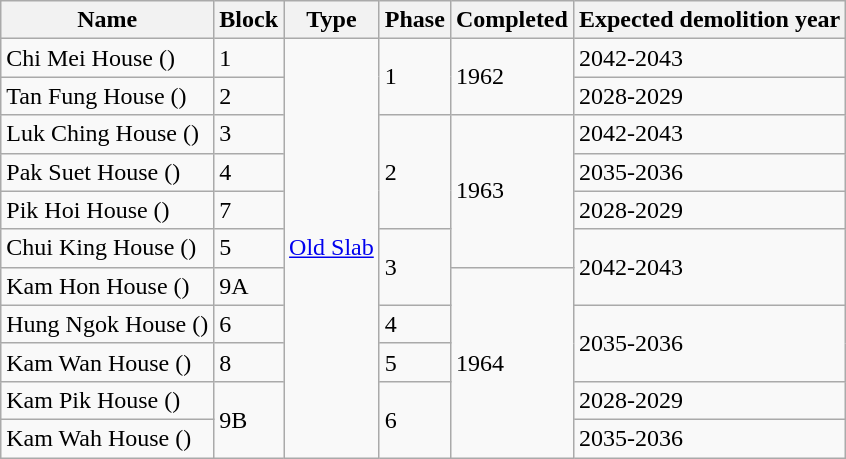<table class="wikitable">
<tr>
<th>Name</th>
<th>Block</th>
<th>Type</th>
<th>Phase</th>
<th>Completed</th>
<th>Expected demolition year</th>
</tr>
<tr>
<td>Chi Mei House ()</td>
<td>1</td>
<td rowspan="11"><a href='#'>Old Slab</a></td>
<td rowspan="2">1</td>
<td rowspan="2">1962</td>
<td>2042-2043</td>
</tr>
<tr>
<td>Tan Fung House ()</td>
<td>2</td>
<td>2028-2029</td>
</tr>
<tr>
<td>Luk Ching House ()</td>
<td>3</td>
<td rowspan="3">2</td>
<td rowspan="4">1963</td>
<td>2042-2043</td>
</tr>
<tr>
<td>Pak Suet House ()</td>
<td>4</td>
<td>2035-2036</td>
</tr>
<tr>
<td>Pik Hoi House ()</td>
<td>7</td>
<td>2028-2029</td>
</tr>
<tr>
<td>Chui King House ()</td>
<td>5</td>
<td rowspan="2">3</td>
<td rowspan="2">2042-2043</td>
</tr>
<tr>
<td>Kam Hon House ()</td>
<td>9A</td>
<td rowspan="5">1964</td>
</tr>
<tr>
<td>Hung Ngok House ()</td>
<td>6</td>
<td>4</td>
<td rowspan="2">2035-2036</td>
</tr>
<tr>
<td>Kam Wan House ()</td>
<td>8</td>
<td>5</td>
</tr>
<tr>
<td>Kam Pik House ()</td>
<td rowspan="2">9B</td>
<td rowspan="2">6</td>
<td>2028-2029</td>
</tr>
<tr>
<td>Kam Wah House ()</td>
<td>2035-2036</td>
</tr>
</table>
